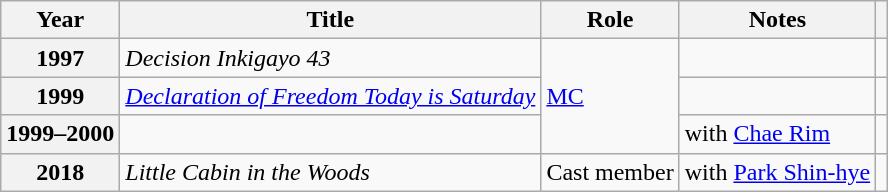<table class="wikitable plainrowheaders sortable">
<tr>
<th scope="col">Year</th>
<th scope="col">Title</th>
<th scope="col">Role</th>
<th scope="col" class="unsortable">Notes</th>
<th scope="col" class="unsortable"></th>
</tr>
<tr>
<th scope="row">1997</th>
<td><em>Decision Inkigayo 43</em> </td>
<td rowspan=3><a href='#'>MC</a></td>
<td></td>
</tr>
<tr>
<th scope="row">1999</th>
<td><em><a href='#'>Declaration of Freedom Today is Saturday</a></em></td>
<td></td>
<td></td>
</tr>
<tr>
<th scope="row">1999–2000</th>
<td><em></em></td>
<td>with <a href='#'>Chae Rim</a></td>
<td style="text-align:center"></td>
</tr>
<tr>
<th scope="row">2018</th>
<td><em>Little Cabin in the Woods</em></td>
<td>Cast member</td>
<td>with <a href='#'>Park Shin-hye</a></td>
<td style="text-align:center"></td>
</tr>
</table>
